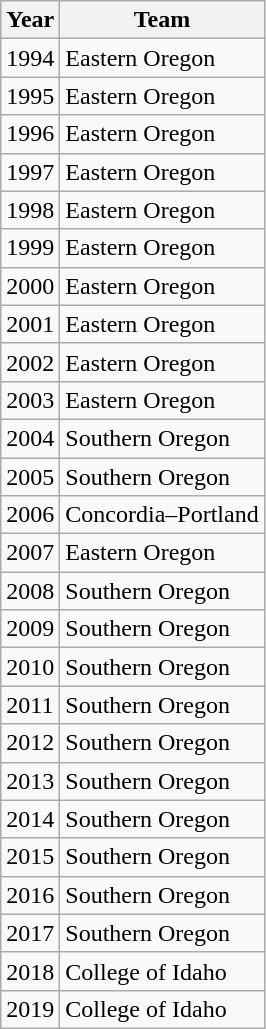<table class="wikitable">
<tr>
<th>Year</th>
<th>Team</th>
</tr>
<tr>
<td>1994</td>
<td>Eastern Oregon</td>
</tr>
<tr>
<td>1995</td>
<td>Eastern Oregon</td>
</tr>
<tr>
<td>1996</td>
<td>Eastern Oregon</td>
</tr>
<tr>
<td>1997</td>
<td>Eastern Oregon</td>
</tr>
<tr>
<td>1998</td>
<td>Eastern Oregon</td>
</tr>
<tr>
<td>1999</td>
<td>Eastern Oregon</td>
</tr>
<tr>
<td>2000</td>
<td>Eastern Oregon</td>
</tr>
<tr>
<td>2001</td>
<td>Eastern Oregon</td>
</tr>
<tr>
<td>2002</td>
<td>Eastern Oregon</td>
</tr>
<tr>
<td>2003</td>
<td>Eastern Oregon</td>
</tr>
<tr>
<td>2004</td>
<td>Southern Oregon</td>
</tr>
<tr>
<td>2005</td>
<td>Southern Oregon</td>
</tr>
<tr>
<td>2006</td>
<td>Concordia–Portland</td>
</tr>
<tr>
<td>2007</td>
<td>Eastern Oregon</td>
</tr>
<tr>
<td>2008</td>
<td>Southern Oregon</td>
</tr>
<tr>
<td>2009</td>
<td>Southern Oregon</td>
</tr>
<tr>
<td>2010</td>
<td>Southern Oregon</td>
</tr>
<tr>
<td>2011</td>
<td>Southern Oregon</td>
</tr>
<tr>
<td>2012</td>
<td>Southern Oregon</td>
</tr>
<tr>
<td>2013</td>
<td>Southern Oregon</td>
</tr>
<tr>
<td>2014</td>
<td>Southern Oregon</td>
</tr>
<tr>
<td>2015</td>
<td>Southern Oregon</td>
</tr>
<tr>
<td>2016</td>
<td>Southern Oregon</td>
</tr>
<tr>
<td>2017</td>
<td>Southern Oregon</td>
</tr>
<tr>
<td>2018</td>
<td>College of Idaho</td>
</tr>
<tr>
<td>2019</td>
<td>College of Idaho</td>
</tr>
</table>
